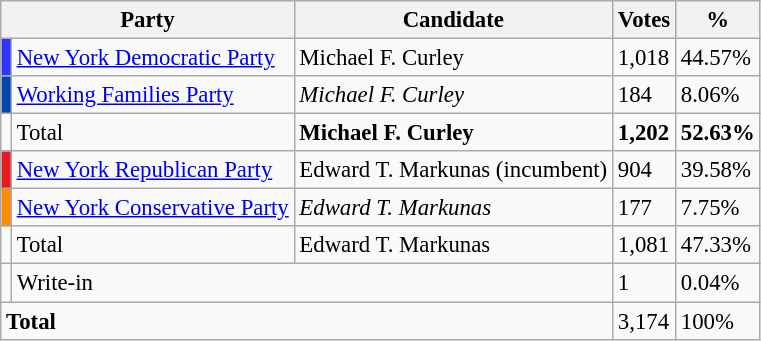<table class="wikitable" style="font-size: 95%">
<tr>
<th colspan="2">Party</th>
<th>Candidate</th>
<th>Votes</th>
<th>%</th>
</tr>
<tr>
<td bgcolor="#3333FF"></td>
<td><a href='#'>New York Democratic Party</a></td>
<td>Michael F. Curley</td>
<td>1,018</td>
<td>44.57%</td>
</tr>
<tr>
<td bgcolor="#0047AB"></td>
<td><a href='#'>Working Families Party</a></td>
<td><em>Michael F. Curley</em></td>
<td>184</td>
<td>8.06%</td>
</tr>
<tr>
<td></td>
<td>Total</td>
<td><strong>Michael F. Curley</strong></td>
<td><strong>1,202</strong></td>
<td><strong>52.63%</strong></td>
</tr>
<tr>
<td bgcolor="#E81B23"></td>
<td><a href='#'>New York Republican Party</a></td>
<td>Edward T. Markunas (incumbent)</td>
<td>904</td>
<td>39.58%</td>
</tr>
<tr>
<td bgcolor="#FF8C00"></td>
<td><a href='#'>New York Conservative Party</a></td>
<td><em>Edward T. Markunas</em></td>
<td>177</td>
<td>7.75%</td>
</tr>
<tr>
<td></td>
<td>Total</td>
<td>Edward T. Markunas</td>
<td>1,081</td>
<td>47.33%</td>
</tr>
<tr>
<td></td>
<td colspan="2">Write-in</td>
<td>1</td>
<td>0.04%</td>
</tr>
<tr>
<td colspan="3"><strong>Total</strong></td>
<td>3,174</td>
<td>100%</td>
</tr>
</table>
